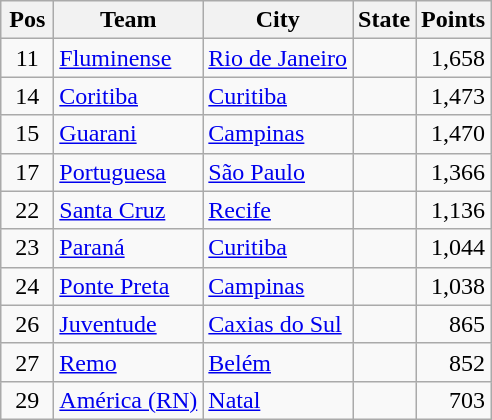<table class="wikitable">
<tr>
<th width=28>Pos</th>
<th>Team</th>
<th>City</th>
<th>State</th>
<th>Points</th>
</tr>
<tr>
<td align=center>11</td>
<td><a href='#'>Fluminense</a></td>
<td><a href='#'>Rio de Janeiro</a></td>
<td></td>
<td align=right>1,658</td>
</tr>
<tr>
<td align=center>14</td>
<td><a href='#'>Coritiba</a></td>
<td><a href='#'>Curitiba</a></td>
<td></td>
<td align=right>1,473</td>
</tr>
<tr>
<td align=center>15</td>
<td><a href='#'>Guarani</a></td>
<td><a href='#'>Campinas</a></td>
<td></td>
<td align=right>1,470</td>
</tr>
<tr>
<td align=center>17</td>
<td><a href='#'>Portuguesa</a></td>
<td><a href='#'>São Paulo</a></td>
<td></td>
<td align=right>1,366</td>
</tr>
<tr>
<td align=center>22</td>
<td><a href='#'>Santa Cruz</a></td>
<td><a href='#'>Recife</a></td>
<td></td>
<td align=right>1,136</td>
</tr>
<tr>
<td align=center>23</td>
<td><a href='#'>Paraná</a></td>
<td><a href='#'>Curitiba</a></td>
<td></td>
<td align=right>1,044</td>
</tr>
<tr>
<td align=center>24</td>
<td><a href='#'>Ponte Preta</a></td>
<td><a href='#'>Campinas</a></td>
<td></td>
<td align=right>1,038</td>
</tr>
<tr>
<td align=center>26</td>
<td><a href='#'>Juventude</a></td>
<td><a href='#'>Caxias do Sul</a></td>
<td></td>
<td align=right>865</td>
</tr>
<tr>
<td align=center>27</td>
<td><a href='#'>Remo</a></td>
<td><a href='#'>Belém</a></td>
<td></td>
<td align=right>852</td>
</tr>
<tr>
<td align=center>29</td>
<td><a href='#'>América (RN)</a></td>
<td><a href='#'>Natal</a></td>
<td></td>
<td align=right>703</td>
</tr>
</table>
